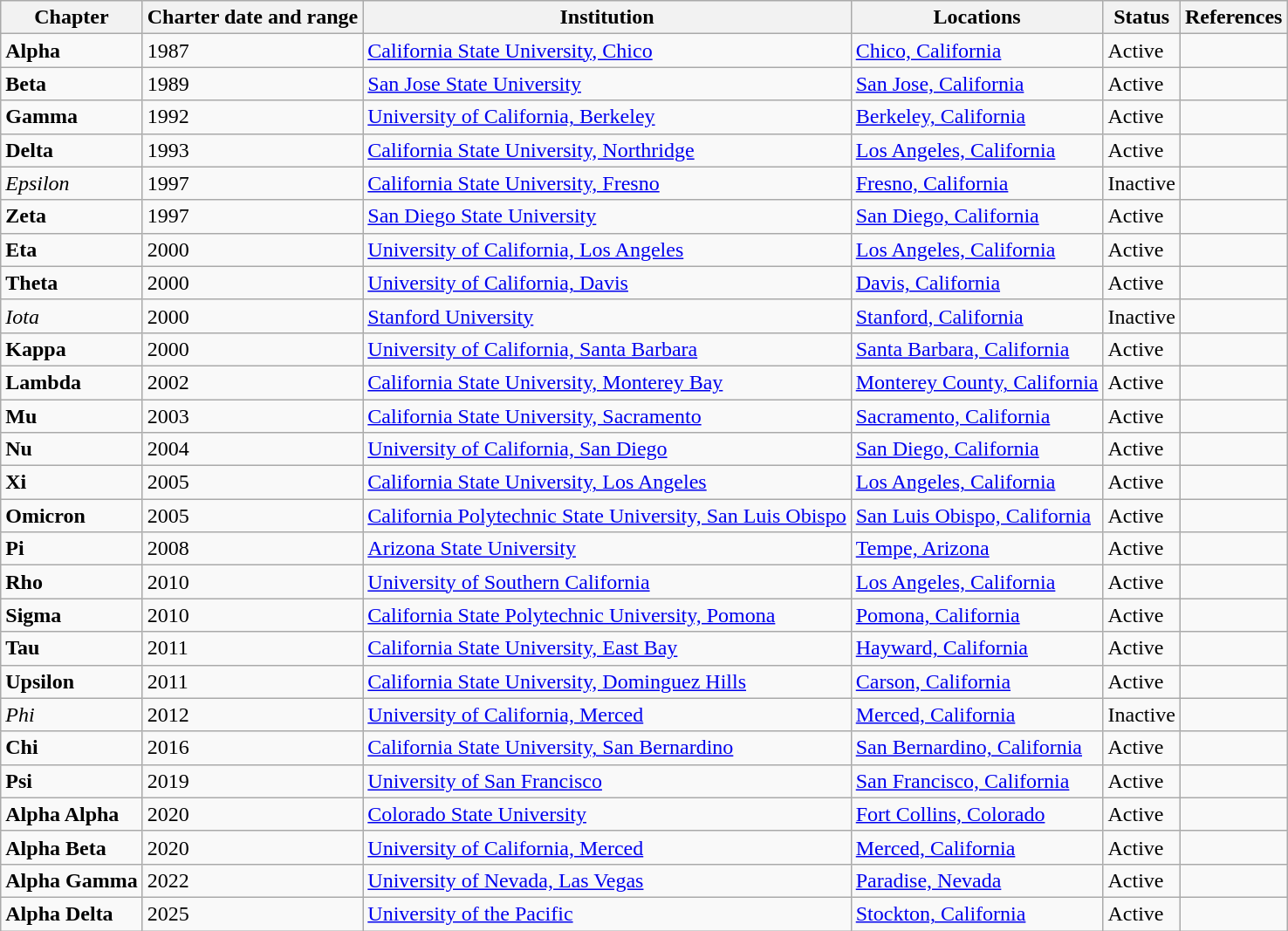<table class="wikitable sortable">
<tr>
<th>Chapter</th>
<th>Charter date and range</th>
<th>Institution</th>
<th>Locations</th>
<th>Status</th>
<th>References</th>
</tr>
<tr>
<td><strong>Alpha</strong></td>
<td>1987</td>
<td><a href='#'>California State University, Chico</a></td>
<td><a href='#'>Chico, California</a></td>
<td>Active</td>
<td></td>
</tr>
<tr>
<td><strong>Beta</strong></td>
<td>1989</td>
<td><a href='#'>San Jose State University</a></td>
<td><a href='#'>San Jose, California</a></td>
<td>Active</td>
<td></td>
</tr>
<tr>
<td><strong>Gamma</strong></td>
<td>1992</td>
<td><a href='#'>University of California, Berkeley</a></td>
<td><a href='#'>Berkeley, California</a></td>
<td>Active</td>
<td></td>
</tr>
<tr>
<td><strong>Delta</strong></td>
<td>1993</td>
<td><a href='#'>California State University, Northridge</a></td>
<td><a href='#'>Los Angeles, California</a></td>
<td>Active</td>
<td></td>
</tr>
<tr>
<td><em>Epsilon</em></td>
<td>1997</td>
<td><a href='#'>California State University, Fresno</a></td>
<td><a href='#'>Fresno, California</a></td>
<td>Inactive</td>
<td></td>
</tr>
<tr>
<td><strong>Zeta</strong></td>
<td>1997</td>
<td><a href='#'>San Diego State University</a></td>
<td><a href='#'>San Diego, California</a></td>
<td>Active</td>
<td></td>
</tr>
<tr>
<td><strong>Eta</strong></td>
<td>2000</td>
<td><a href='#'>University of California, Los Angeles</a></td>
<td><a href='#'>Los Angeles, California</a></td>
<td>Active</td>
<td></td>
</tr>
<tr>
<td><strong>Theta</strong></td>
<td>2000</td>
<td><a href='#'>University of California, Davis</a></td>
<td><a href='#'>Davis, California</a></td>
<td>Active</td>
<td></td>
</tr>
<tr>
<td><em>Iota</em></td>
<td>2000</td>
<td><a href='#'>Stanford University</a></td>
<td><a href='#'>Stanford, California</a></td>
<td>Inactive</td>
<td></td>
</tr>
<tr>
<td><strong>Kappa</strong></td>
<td>2000</td>
<td><a href='#'>University of California, Santa Barbara</a></td>
<td><a href='#'>Santa Barbara, California</a></td>
<td>Active</td>
<td></td>
</tr>
<tr>
<td><strong>Lambda</strong></td>
<td>2002</td>
<td><a href='#'>California State University, Monterey Bay</a></td>
<td><a href='#'>Monterey County, California</a></td>
<td>Active</td>
<td></td>
</tr>
<tr>
<td><strong>Mu</strong></td>
<td>2003</td>
<td><a href='#'>California State University, Sacramento</a></td>
<td><a href='#'>Sacramento, California</a></td>
<td>Active</td>
<td></td>
</tr>
<tr>
<td><strong>Nu</strong></td>
<td>2004</td>
<td><a href='#'>University of California, San Diego</a></td>
<td><a href='#'>San Diego, California</a></td>
<td>Active</td>
<td></td>
</tr>
<tr>
<td><strong>Xi</strong></td>
<td>2005</td>
<td><a href='#'>California State University, Los Angeles</a></td>
<td><a href='#'>Los Angeles, California</a></td>
<td>Active</td>
<td></td>
</tr>
<tr>
<td><strong>Omicron</strong></td>
<td>2005</td>
<td><a href='#'>California Polytechnic State University, San Luis Obispo</a></td>
<td><a href='#'>San Luis Obispo, California</a></td>
<td>Active</td>
<td></td>
</tr>
<tr>
<td><strong>Pi</strong></td>
<td>2008</td>
<td><a href='#'>Arizona State University</a></td>
<td><a href='#'>Tempe, Arizona</a></td>
<td>Active</td>
<td></td>
</tr>
<tr>
<td><strong>Rho</strong></td>
<td>2010</td>
<td><a href='#'>University of Southern California</a></td>
<td><a href='#'>Los Angeles, California</a></td>
<td>Active</td>
<td></td>
</tr>
<tr>
<td><strong>Sigma</strong></td>
<td>2010</td>
<td><a href='#'>California State Polytechnic University, Pomona</a></td>
<td><a href='#'>Pomona, California</a></td>
<td>Active</td>
<td></td>
</tr>
<tr>
<td><strong>Tau</strong></td>
<td>2011</td>
<td><a href='#'>California State University, East Bay</a></td>
<td><a href='#'>Hayward, California</a></td>
<td>Active</td>
<td></td>
</tr>
<tr>
<td><strong>Upsilon</strong></td>
<td>2011</td>
<td><a href='#'>California State University, Dominguez Hills</a></td>
<td><a href='#'>Carson, California</a></td>
<td>Active</td>
<td></td>
</tr>
<tr>
<td><em>Phi</em></td>
<td>2012</td>
<td><a href='#'>University of California, Merced</a></td>
<td><a href='#'>Merced, California</a></td>
<td>Inactive</td>
<td></td>
</tr>
<tr>
<td><strong>Chi</strong></td>
<td>2016</td>
<td><a href='#'>California State University, San Bernardino</a></td>
<td><a href='#'>San Bernardino, California</a></td>
<td>Active</td>
<td></td>
</tr>
<tr>
<td><strong>Psi</strong></td>
<td>2019</td>
<td><a href='#'>University of San Francisco</a></td>
<td><a href='#'>San Francisco, California</a></td>
<td>Active</td>
<td></td>
</tr>
<tr>
<td><strong>Alpha Alpha</strong></td>
<td>2020</td>
<td><a href='#'>Colorado State University</a></td>
<td><a href='#'>Fort Collins, Colorado</a></td>
<td>Active</td>
<td></td>
</tr>
<tr>
<td><strong>Alpha Beta</strong></td>
<td>2020</td>
<td><a href='#'>University of California, Merced</a></td>
<td><a href='#'>Merced, California</a></td>
<td>Active</td>
<td></td>
</tr>
<tr>
<td><strong>Alpha Gamma</strong></td>
<td>2022</td>
<td><a href='#'>University of Nevada, Las Vegas</a></td>
<td><a href='#'>Paradise, Nevada</a></td>
<td>Active</td>
<td></td>
</tr>
<tr>
<td><strong>Alpha Delta</strong></td>
<td>2025</td>
<td><a href='#'>University of the Pacific</a></td>
<td><a href='#'>Stockton, California</a></td>
<td>Active</td>
<td></td>
</tr>
</table>
